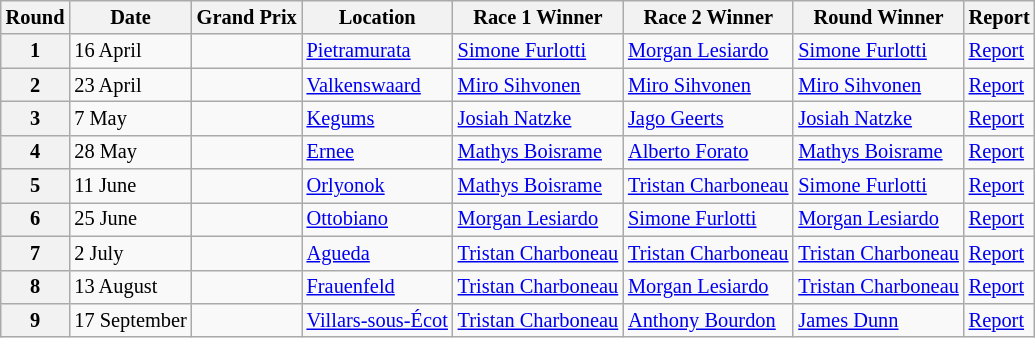<table class="wikitable" style="font-size: 85%;">
<tr>
<th>Round</th>
<th>Date</th>
<th>Grand Prix</th>
<th>Location</th>
<th>Race 1 Winner</th>
<th>Race 2 Winner</th>
<th>Round Winner</th>
<th>Report</th>
</tr>
<tr>
<th>1</th>
<td>16 April</td>
<td></td>
<td><a href='#'>Pietramurata</a></td>
<td> <a href='#'>Simone Furlotti</a></td>
<td> <a href='#'>Morgan Lesiardo</a></td>
<td> <a href='#'>Simone Furlotti</a></td>
<td><a href='#'>Report</a></td>
</tr>
<tr>
<th>2</th>
<td>23 April</td>
<td></td>
<td><a href='#'>Valkenswaard</a></td>
<td> <a href='#'>Miro Sihvonen</a></td>
<td> <a href='#'>Miro Sihvonen</a></td>
<td> <a href='#'>Miro Sihvonen</a></td>
<td><a href='#'>Report</a></td>
</tr>
<tr>
<th>3</th>
<td>7 May</td>
<td></td>
<td><a href='#'>Kegums</a></td>
<td> <a href='#'>Josiah Natzke</a></td>
<td> <a href='#'>Jago Geerts</a></td>
<td> <a href='#'>Josiah Natzke</a></td>
<td><a href='#'>Report</a></td>
</tr>
<tr>
<th>4</th>
<td>28 May</td>
<td></td>
<td><a href='#'>Ernee</a></td>
<td> <a href='#'>Mathys Boisrame</a></td>
<td> <a href='#'>Alberto Forato</a></td>
<td> <a href='#'>Mathys Boisrame</a></td>
<td><a href='#'>Report</a></td>
</tr>
<tr>
<th>5</th>
<td>11 June</td>
<td></td>
<td><a href='#'>Orlyonok</a></td>
<td> <a href='#'>Mathys Boisrame</a></td>
<td> <a href='#'>Tristan Charboneau</a></td>
<td> <a href='#'>Simone Furlotti</a></td>
<td><a href='#'>Report</a></td>
</tr>
<tr>
<th>6</th>
<td>25 June</td>
<td></td>
<td><a href='#'>Ottobiano</a></td>
<td> <a href='#'>Morgan Lesiardo</a></td>
<td> <a href='#'>Simone Furlotti</a></td>
<td> <a href='#'>Morgan Lesiardo</a></td>
<td><a href='#'>Report</a></td>
</tr>
<tr>
<th>7</th>
<td>2 July</td>
<td></td>
<td><a href='#'>Agueda</a></td>
<td> <a href='#'>Tristan Charboneau</a></td>
<td> <a href='#'>Tristan Charboneau</a></td>
<td> <a href='#'>Tristan Charboneau</a></td>
<td><a href='#'>Report</a></td>
</tr>
<tr>
<th>8</th>
<td>13 August</td>
<td></td>
<td><a href='#'>Frauenfeld</a></td>
<td> <a href='#'>Tristan Charboneau</a></td>
<td> <a href='#'>Morgan Lesiardo</a></td>
<td> <a href='#'>Tristan Charboneau</a></td>
<td><a href='#'>Report</a></td>
</tr>
<tr>
<th>9</th>
<td>17 September</td>
<td></td>
<td><a href='#'>Villars-sous-Écot</a></td>
<td> <a href='#'>Tristan Charboneau</a></td>
<td> <a href='#'>Anthony Bourdon</a></td>
<td> <a href='#'>James Dunn</a></td>
<td><a href='#'>Report</a></td>
</tr>
</table>
